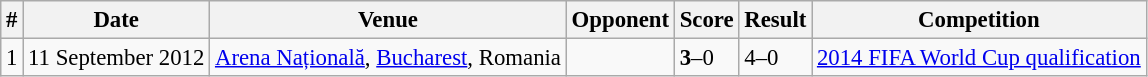<table class="wikitable sortable" style="font-size:95%">
<tr>
<th>#</th>
<th>Date</th>
<th>Venue</th>
<th>Opponent</th>
<th>Score</th>
<th>Result</th>
<th>Competition</th>
</tr>
<tr>
<td>1</td>
<td>11 September 2012</td>
<td><a href='#'>Arena Națională</a>, <a href='#'>Bucharest</a>, Romania</td>
<td></td>
<td><strong>3</strong>–0</td>
<td>4–0</td>
<td><a href='#'>2014 FIFA World Cup qualification</a></td>
</tr>
</table>
